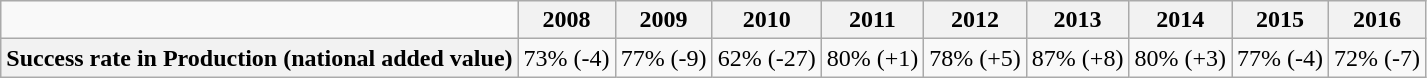<table class="wikitable alternance center">
<tr>
<td></td>
<th scope="col">2008</th>
<th scope="col">2009</th>
<th scope="col">2010</th>
<th scope="col">2011</th>
<th scope="col">2012</th>
<th scope="col">2013</th>
<th scope="col">2014</th>
<th scope="col">2015</th>
<th scope="col">2016</th>
</tr>
<tr>
<th scope="row"><strong>Success rate in Production (national added value)</strong></th>
<td>73% (-4)</td>
<td>77% (-9)</td>
<td>62% (-27)</td>
<td>80% (+1)</td>
<td>78% (+5)</td>
<td>87% (+8)</td>
<td>80% (+3)</td>
<td>77% (-4)</td>
<td>72% (-7)</td>
</tr>
</table>
